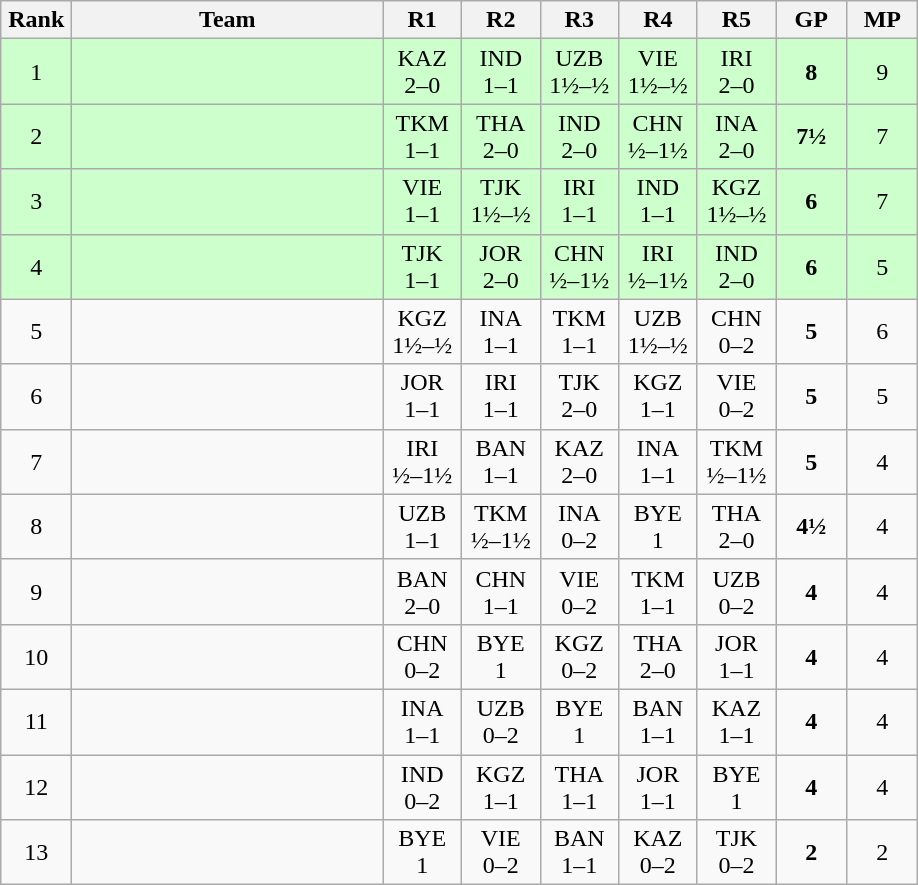<table class=wikitable style="text-align:center">
<tr>
<th width=40>Rank</th>
<th width=200>Team</th>
<th width=45>R1</th>
<th width=45>R2</th>
<th width=45>R3</th>
<th width=45>R4</th>
<th width=45>R5</th>
<th width=40>GP</th>
<th width=40>MP</th>
</tr>
<tr style="background:#ccffcc;">
<td>1</td>
<td align=left></td>
<td>KAZ<br>2–0</td>
<td>IND<br>1–1</td>
<td>UZB<br>1½–½</td>
<td>VIE<br>1½–½</td>
<td>IRI<br>2–0</td>
<td><strong>8</strong></td>
<td>9</td>
</tr>
<tr style="background:#ccffcc;">
<td>2</td>
<td align=left></td>
<td>TKM<br>1–1</td>
<td>THA<br>2–0</td>
<td>IND<br>2–0</td>
<td>CHN<br>½–1½</td>
<td>INA<br>2–0</td>
<td><strong>7½</strong></td>
<td>7</td>
</tr>
<tr style="background:#ccffcc;">
<td>3</td>
<td align=left></td>
<td>VIE<br>1–1</td>
<td>TJK<br>1½–½</td>
<td>IRI<br>1–1</td>
<td>IND<br>1–1</td>
<td>KGZ<br>1½–½</td>
<td><strong>6</strong></td>
<td>7</td>
</tr>
<tr style="background:#ccffcc;">
<td>4</td>
<td align=left></td>
<td>TJK<br>1–1</td>
<td>JOR<br>2–0</td>
<td>CHN<br>½–1½</td>
<td>IRI<br>½–1½</td>
<td>IND<br>2–0</td>
<td><strong>6</strong></td>
<td>5</td>
</tr>
<tr>
<td>5</td>
<td align=left></td>
<td>KGZ<br>1½–½</td>
<td>INA<br>1–1</td>
<td>TKM<br>1–1</td>
<td>UZB<br>1½–½</td>
<td>CHN<br>0–2</td>
<td><strong>5</strong></td>
<td>6</td>
</tr>
<tr>
<td>6</td>
<td align=left></td>
<td>JOR<br>1–1</td>
<td>IRI<br>1–1</td>
<td>TJK<br>2–0</td>
<td>KGZ<br>1–1</td>
<td>VIE<br>0–2</td>
<td><strong>5</strong></td>
<td>5</td>
</tr>
<tr>
<td>7</td>
<td align=left></td>
<td>IRI<br>½–1½</td>
<td>BAN<br>1–1</td>
<td>KAZ<br>2–0</td>
<td>INA<br>1–1</td>
<td>TKM<br>½–1½</td>
<td><strong>5</strong></td>
<td>4</td>
</tr>
<tr>
<td>8</td>
<td align=left></td>
<td>UZB<br>1–1</td>
<td>TKM<br>½–1½</td>
<td>INA<br>0–2</td>
<td>BYE<br>1</td>
<td>THA<br>2–0</td>
<td><strong>4½</strong></td>
<td>4</td>
</tr>
<tr>
<td>9</td>
<td align=left></td>
<td>BAN<br>2–0</td>
<td>CHN<br>1–1</td>
<td>VIE<br>0–2</td>
<td>TKM<br>1–1</td>
<td>UZB<br>0–2</td>
<td><strong>4</strong></td>
<td>4</td>
</tr>
<tr>
<td>10</td>
<td align=left></td>
<td>CHN<br>0–2</td>
<td>BYE<br>1</td>
<td>KGZ<br>0–2</td>
<td>THA<br>2–0</td>
<td>JOR<br>1–1</td>
<td><strong>4</strong></td>
<td>4</td>
</tr>
<tr>
<td>11</td>
<td align=left></td>
<td>INA<br>1–1</td>
<td>UZB<br>0–2</td>
<td>BYE<br>1</td>
<td>BAN<br>1–1</td>
<td>KAZ<br>1–1</td>
<td><strong>4</strong></td>
<td>4</td>
</tr>
<tr>
<td>12</td>
<td align=left></td>
<td>IND<br>0–2</td>
<td>KGZ<br>1–1</td>
<td>THA<br>1–1</td>
<td>JOR<br>1–1</td>
<td>BYE<br>1</td>
<td><strong>4</strong></td>
<td>4</td>
</tr>
<tr>
<td>13</td>
<td align=left></td>
<td>BYE<br>1</td>
<td>VIE<br>0–2</td>
<td>BAN<br>1–1</td>
<td>KAZ<br>0–2</td>
<td>TJK<br>0–2</td>
<td><strong>2</strong></td>
<td>2</td>
</tr>
</table>
